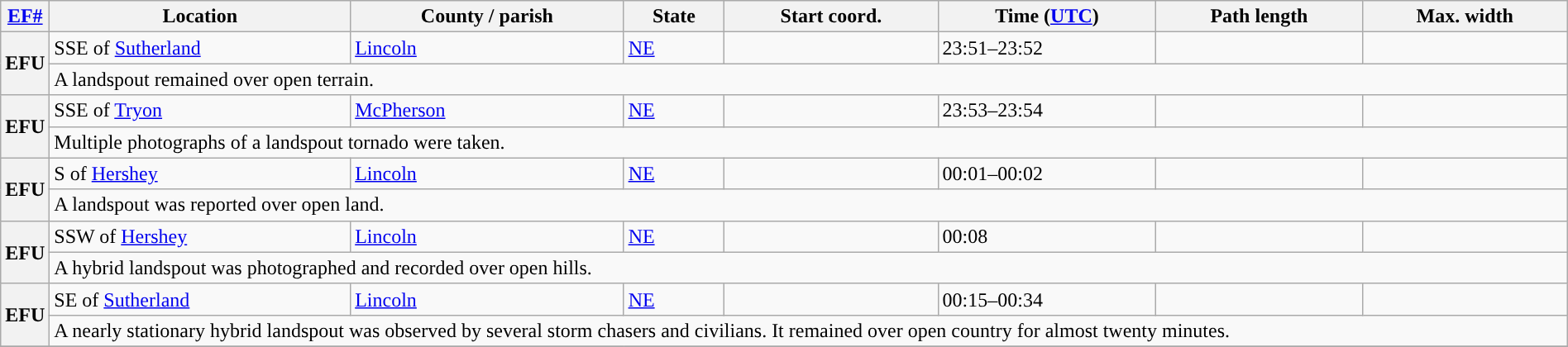<table class="wikitable sortable" style="width:100%;">
<tr>
<th scope="col" width="2%" align="center"><a href='#'>EF#</a></th>
<th scope="col" align="center" class="unsortable">Location</th>
<th scope="col" align="center" class="unsortable">County / parish</th>
<th scope="col" align="center">State</th>
<th scope="col" align="center">Start coord.</th>
<th scope="col" align="center">Time (<a href='#'>UTC</a>)</th>
<th scope="col" align="center">Path length</th>
<th scope="col" align="center">Max. width</th>
</tr>
<tr>
<th scope="row" rowspan="2" style="background-color:#">EFU</th>
<td>SSE of <a href='#'>Sutherland</a></td>
<td><a href='#'>Lincoln</a></td>
<td><a href='#'>NE</a></td>
<td></td>
<td>23:51–23:52</td>
<td></td>
<td></td>
</tr>
<tr class="expand-child">
<td colspan="8" border-bottom: 1px solid black;>A landspout remained over open terrain.</td>
</tr>
<tr>
<th scope="row" rowspan="2" style="background-color:#">EFU</th>
<td>SSE of <a href='#'>Tryon</a></td>
<td><a href='#'>McPherson</a></td>
<td><a href='#'>NE</a></td>
<td></td>
<td>23:53–23:54</td>
<td></td>
<td></td>
</tr>
<tr class="expand-child">
<td colspan="8" border-bottom: 1px solid black;>Multiple photographs of a landspout tornado were taken.</td>
</tr>
<tr>
<th scope="row" rowspan="2" style="background-color:#">EFU</th>
<td>S of <a href='#'>Hershey</a></td>
<td><a href='#'>Lincoln</a></td>
<td><a href='#'>NE</a></td>
<td></td>
<td>00:01–00:02</td>
<td></td>
<td></td>
</tr>
<tr class="expand-child">
<td colspan="8" border-bottom: 1px solid black;>A landspout was reported over open land.</td>
</tr>
<tr>
<th scope="row" rowspan="2" style="background-color:#">EFU</th>
<td>SSW of <a href='#'>Hershey</a></td>
<td><a href='#'>Lincoln</a></td>
<td><a href='#'>NE</a></td>
<td></td>
<td>00:08</td>
<td></td>
<td></td>
</tr>
<tr class="expand-child">
<td colspan="8" border-bottom: 1px solid black;>A hybrid landspout was photographed and recorded over open hills.</td>
</tr>
<tr>
<th scope="row" rowspan="2" style="background-color:#">EFU</th>
<td>SE of <a href='#'>Sutherland</a></td>
<td><a href='#'>Lincoln</a></td>
<td><a href='#'>NE</a></td>
<td></td>
<td>00:15–00:34</td>
<td></td>
<td></td>
</tr>
<tr class="expand-child">
<td colspan="8" border-bottom: 1px solid black;>A nearly stationary hybrid landspout was observed by several storm chasers and civilians. It remained over open country for almost twenty minutes.</td>
</tr>
<tr>
</tr>
</table>
